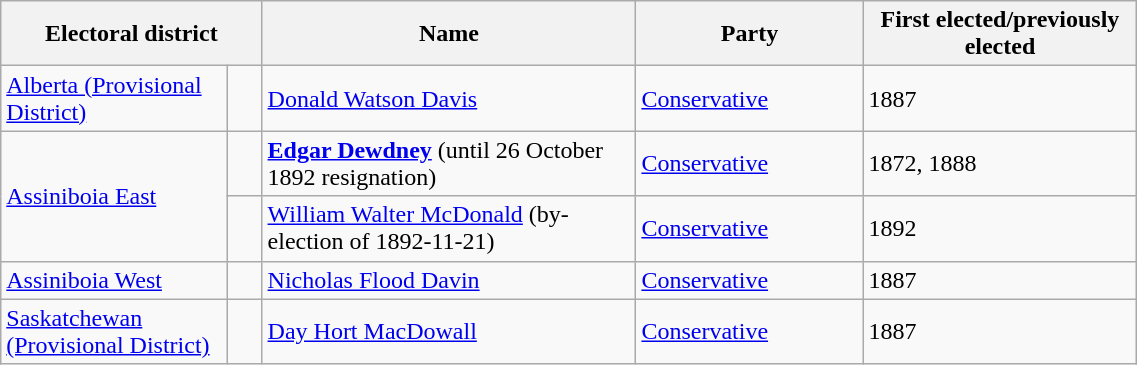<table class="wikitable" style="width:60%;">
<tr>
<th colspan="2" style="width:23%;">Electoral district</th>
<th>Name</th>
<th width=20%>Party</th>
<th>First elected/previously elected</th>
</tr>
<tr>
<td width=20%><a href='#'>Alberta (Provisional District)</a></td>
<td></td>
<td><a href='#'>Donald Watson Davis</a></td>
<td><a href='#'>Conservative</a></td>
<td>1887</td>
</tr>
<tr>
<td rowspan=2><a href='#'>Assiniboia East</a></td>
<td></td>
<td><strong><a href='#'>Edgar Dewdney</a></strong> (until 26 October 1892 resignation)</td>
<td><a href='#'>Conservative</a></td>
<td>1872, 1888</td>
</tr>
<tr>
<td></td>
<td><a href='#'>William Walter McDonald</a> (by-election of 1892-11-21)</td>
<td><a href='#'>Conservative</a></td>
<td>1892</td>
</tr>
<tr>
<td><a href='#'>Assiniboia West</a></td>
<td></td>
<td><a href='#'>Nicholas Flood Davin</a></td>
<td><a href='#'>Conservative</a></td>
<td>1887</td>
</tr>
<tr>
<td><a href='#'>Saskatchewan (Provisional District)</a></td>
<td></td>
<td><a href='#'>Day Hort MacDowall</a></td>
<td><a href='#'>Conservative</a></td>
<td>1887</td>
</tr>
</table>
